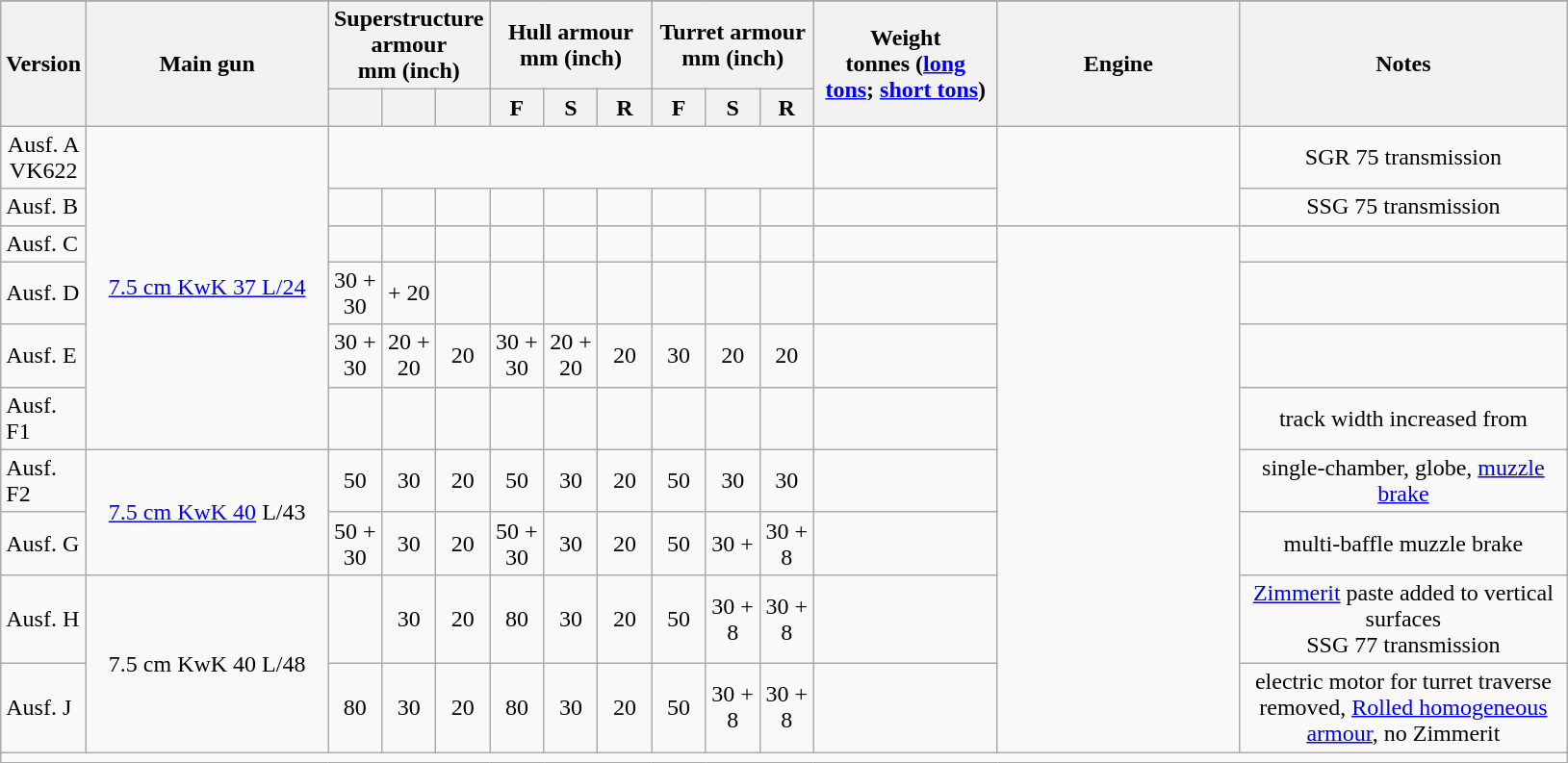<table class="wikitable" style="text-align: center;">
<tr>
</tr>
<tr>
<th style="width: 40px;" rowspan= "2">Version</th>
<th style="width: 160px;" rowspan= "2">Main gun</th>
<th colspan= "3" style="width: 80px;">Superstructure armour<br>mm (inch)</th>
<th colspan= "3" style="width: 80px;">Hull armour<br>mm (inch)</th>
<th colspan= "3" style="width: 80px;">Turret armour<br>mm (inch)</th>
<th style="width: 120px;" rowspan= "2">Weight<br>tonnes (<a href='#'>long tons</a>; <a href='#'>short tons</a>)</th>
<th style="width: 160px;" rowspan= "2">Engine</th>
<th style="width: 220px;" rowspan= "2">Notes</th>
</tr>
<tr>
<th style="width: 30px;"></th>
<th style="width: 30px;"></th>
<th style="width: 30px;"></th>
<th style="width: 30px;">F</th>
<th style="width: 30px;">S</th>
<th style="width: 30px;">R</th>
<th style="width: 30px;">F</th>
<th style="width: 30px;">S</th>
<th style="width: 30px;">R</th>
</tr>
<tr>
<td>Ausf. A <br> VK622</td>
<td rowspan="6"><a href='#'>7.5 cm KwK 37 L/24</a></td>
<td colspan= "9"></td>
<td></td>
<td rowspan="2"><br></td>
<td>SGR 75 transmission</td>
</tr>
<tr>
<td style="text-align: left;">Ausf. B</td>
<td></td>
<td></td>
<td></td>
<td></td>
<td></td>
<td></td>
<td></td>
<td></td>
<td></td>
<td></td>
<td>SSG 75 transmission</td>
</tr>
<tr>
<td style="text-align: left;">Ausf. C</td>
<td></td>
<td></td>
<td></td>
<td></td>
<td></td>
<td></td>
<td></td>
<td></td>
<td></td>
<td></td>
<td rowspan="8"><br></td>
<td></td>
</tr>
<tr>
<td style="text-align: left;">Ausf. D</td>
<td>30 + 30</td>
<td> + 20</td>
<td></td>
<td></td>
<td></td>
<td></td>
<td></td>
<td></td>
<td></td>
<td></td>
<td></td>
</tr>
<tr>
<td style="text-align: left;">Ausf. E</td>
<td>30 + 30</td>
<td>20 + 20</td>
<td>20</td>
<td>30 + 30</td>
<td>20 + 20</td>
<td>20</td>
<td>30</td>
<td>20</td>
<td>20</td>
<td></td>
<td></td>
</tr>
<tr>
<td style="text-align: left;">Ausf. F1</td>
<td></td>
<td></td>
<td></td>
<td></td>
<td></td>
<td></td>
<td></td>
<td></td>
<td></td>
<td></td>
<td>track width increased from </td>
</tr>
<tr>
<td style="text-align: left;">Ausf. F2</td>
<td rowspan="2"><a href='#'>7.5 cm KwK 40</a> L/43</td>
<td>50</td>
<td>30</td>
<td>20</td>
<td>50</td>
<td>30</td>
<td>20</td>
<td>50</td>
<td>30</td>
<td>30</td>
<td></td>
<td>single-chamber, globe, <a href='#'>muzzle brake</a></td>
</tr>
<tr>
<td style="text-align: left;">Ausf. G</td>
<td>50 + 30</td>
<td>30</td>
<td>20</td>
<td>50 + 30</td>
<td>30</td>
<td>20</td>
<td>50</td>
<td>30 + </td>
<td>30 + 8</td>
<td></td>
<td>multi-baffle muzzle brake</td>
</tr>
<tr>
<td style="text-align: left;">Ausf. H</td>
<td rowspan="2">7.5 cm KwK 40 L/48</td>
<td></td>
<td>30</td>
<td>20</td>
<td>80</td>
<td>30</td>
<td>20</td>
<td>50</td>
<td>30 + 8</td>
<td>30 + 8</td>
<td></td>
<td><a href='#'>Zimmerit</a> paste added to vertical surfaces<br>SSG 77 transmission</td>
</tr>
<tr>
<td style="text-align: left;">Ausf. J</td>
<td>80</td>
<td>30</td>
<td>20</td>
<td>80</td>
<td>30</td>
<td>20</td>
<td>50</td>
<td>30 + 8</td>
<td>30 + 8</td>
<td></td>
<td>electric motor for turret traverse removed, <a href='#'>Rolled homogeneous armour</a>, no Zimmerit</td>
</tr>
<tr>
<td colspan=14></td>
</tr>
</table>
